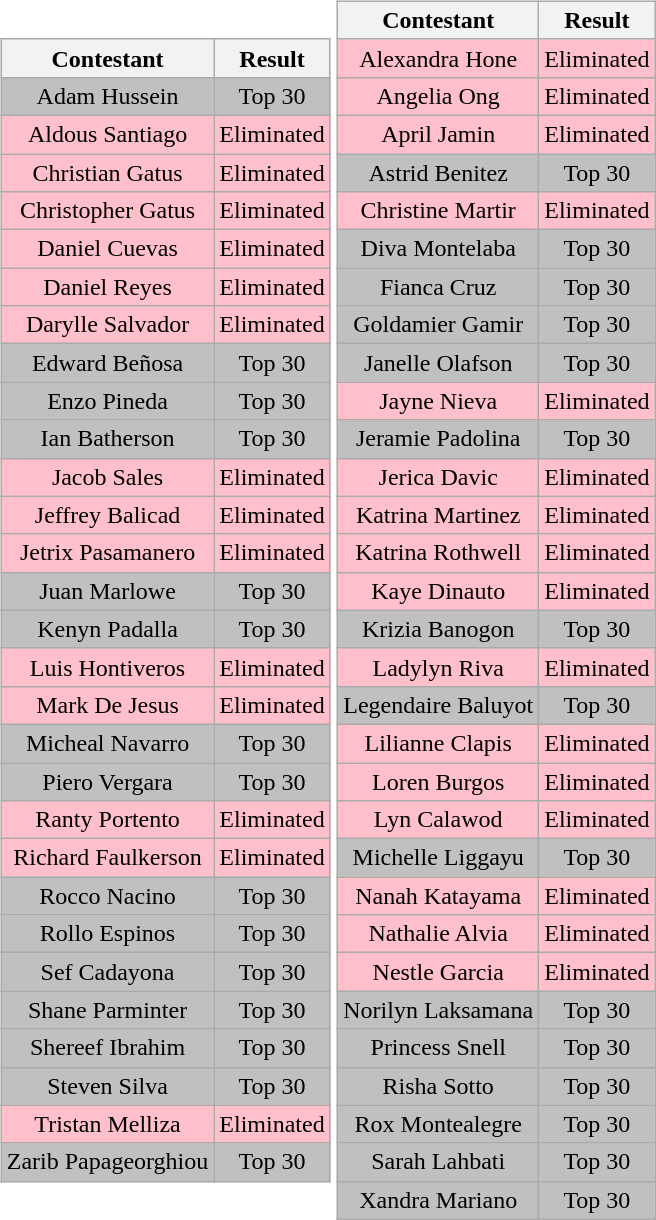<table>
<tr>
<td><br><table class="wikitable sortable nowrap" style="margin:auto; text-align:center">
<tr>
<th scope="col">Contestant</th>
<th scope="col">Result</th>
</tr>
<tr>
<td bgcolor=silver>Adam Hussein</td>
<td bgcolor=silver>Top 30</td>
</tr>
<tr>
<td bgcolor=pink>Aldous Santiago</td>
<td bgcolor=pink>Eliminated</td>
</tr>
<tr>
<td bgcolor=pink>Christian Gatus</td>
<td bgcolor=pink>Eliminated</td>
</tr>
<tr>
<td bgcolor=pink>Christopher Gatus</td>
<td bgcolor=pink>Eliminated</td>
</tr>
<tr>
<td bgcolor=pink>Daniel Cuevas</td>
<td bgcolor=pink>Eliminated</td>
</tr>
<tr>
<td bgcolor=pink>Daniel Reyes</td>
<td bgcolor=pink>Eliminated</td>
</tr>
<tr>
<td bgcolor=pink>Darylle Salvador</td>
<td bgcolor=pink>Eliminated</td>
</tr>
<tr>
<td bgcolor=silver>Edward Beñosa</td>
<td bgcolor=silver>Top 30</td>
</tr>
<tr>
<td bgcolor=silver>Enzo Pineda</td>
<td bgcolor=silver>Top 30</td>
</tr>
<tr>
<td bgcolor=silver>Ian Batherson</td>
<td bgcolor=silver>Top 30</td>
</tr>
<tr>
<td bgcolor=pink>Jacob Sales</td>
<td bgcolor=pink>Eliminated</td>
</tr>
<tr>
<td bgcolor=pink>Jeffrey Balicad</td>
<td bgcolor=pink>Eliminated</td>
</tr>
<tr>
<td bgcolor=pink>Jetrix Pasamanero</td>
<td bgcolor=pink>Eliminated</td>
</tr>
<tr>
<td bgcolor=silver>Juan Marlowe</td>
<td bgcolor=silver>Top 30</td>
</tr>
<tr>
<td bgcolor=silver>Kenyn Padalla</td>
<td bgcolor=silver>Top 30</td>
</tr>
<tr>
<td bgcolor=pink>Luis Hontiveros</td>
<td bgcolor=pink>Eliminated</td>
</tr>
<tr>
<td bgcolor=pink>Mark De Jesus</td>
<td bgcolor=pink>Eliminated</td>
</tr>
<tr>
<td bgcolor=silver>Micheal Navarro</td>
<td bgcolor=silver>Top 30</td>
</tr>
<tr>
<td bgcolor=silver>Piero Vergara</td>
<td bgcolor=silver>Top 30</td>
</tr>
<tr>
<td bgcolor=pink>Ranty Portento</td>
<td bgcolor=pink>Eliminated</td>
</tr>
<tr>
<td bgcolor=pink>Richard Faulkerson</td>
<td bgcolor=pink>Eliminated</td>
</tr>
<tr>
<td bgcolor=silver>Rocco Nacino</td>
<td bgcolor=silver>Top 30</td>
</tr>
<tr>
<td bgcolor=silver>Rollo Espinos</td>
<td bgcolor=silver>Top 30</td>
</tr>
<tr>
<td bgcolor=silver>Sef Cadayona</td>
<td bgcolor=silver>Top 30</td>
</tr>
<tr>
<td bgcolor=silver>Shane Parminter</td>
<td bgcolor=silver>Top 30</td>
</tr>
<tr>
<td bgcolor=silver>Shereef Ibrahim</td>
<td bgcolor=silver>Top 30</td>
</tr>
<tr>
<td bgcolor=silver>Steven Silva</td>
<td bgcolor=silver>Top 30</td>
</tr>
<tr>
<td bgcolor=pink>Tristan Melliza</td>
<td bgcolor=pink>Eliminated</td>
</tr>
<tr>
<td bgcolor=silver>Zarib Papageorghiou</td>
<td bgcolor=silver>Top 30</td>
</tr>
</table>
</td>
<td><br><table class="wikitable sortable nowrap" style="margin:auto; text-align:center">
<tr>
<th scope="col">Contestant</th>
<th scope="col">Result</th>
</tr>
<tr>
<td bgcolor=pink>Alexandra Hone</td>
<td bgcolor=pink>Eliminated</td>
</tr>
<tr>
<td bgcolor=pink>Angelia Ong</td>
<td bgcolor=pink>Eliminated</td>
</tr>
<tr>
<td bgcolor=pink>April Jamin</td>
<td bgcolor=pink>Eliminated</td>
</tr>
<tr>
<td bgcolor=silver>Astrid Benitez</td>
<td bgcolor=silver>Top 30</td>
</tr>
<tr>
<td bgcolor=pink>Christine Martir</td>
<td bgcolor=pink>Eliminated</td>
</tr>
<tr>
<td bgcolor=silver>Diva Montelaba</td>
<td bgcolor=silver>Top 30</td>
</tr>
<tr>
<td bgcolor=silver>Fianca Cruz</td>
<td bgcolor=silver>Top 30</td>
</tr>
<tr>
<td bgcolor=silver>Goldamier Gamir</td>
<td bgcolor=silver>Top 30</td>
</tr>
<tr>
<td bgcolor=silver>Janelle Olafson</td>
<td bgcolor=silver>Top 30</td>
</tr>
<tr>
<td bgcolor=pink>Jayne Nieva</td>
<td bgcolor=pink>Eliminated</td>
</tr>
<tr>
<td bgcolor=silver>Jeramie Padolina</td>
<td bgcolor=silver>Top 30</td>
</tr>
<tr>
<td bgcolor=pink>Jerica Davic</td>
<td bgcolor=pink>Eliminated</td>
</tr>
<tr>
<td bgcolor=pink>Katrina Martinez</td>
<td bgcolor=pink>Eliminated</td>
</tr>
<tr>
<td bgcolor=pink>Katrina Rothwell</td>
<td bgcolor=pink>Eliminated</td>
</tr>
<tr>
<td bgcolor=pink>Kaye Dinauto</td>
<td bgcolor=pink>Eliminated</td>
</tr>
<tr>
<td bgcolor=silver>Krizia Banogon</td>
<td bgcolor=silver>Top 30</td>
</tr>
<tr>
<td bgcolor=pink>Ladylyn Riva</td>
<td bgcolor=pink>Eliminated</td>
</tr>
<tr>
<td bgcolor=silver>Legendaire Baluyot</td>
<td bgcolor=silver>Top 30</td>
</tr>
<tr>
<td bgcolor=pink>Lilianne Clapis</td>
<td bgcolor=pink>Eliminated</td>
</tr>
<tr>
<td bgcolor=pink>Loren Burgos</td>
<td bgcolor=pink>Eliminated</td>
</tr>
<tr>
<td bgcolor=pink>Lyn Calawod</td>
<td bgcolor=pink>Eliminated</td>
</tr>
<tr>
<td bgcolor=silver>Michelle Liggayu</td>
<td bgcolor=silver>Top 30</td>
</tr>
<tr>
<td bgcolor=pink>Nanah Katayama</td>
<td bgcolor=pink>Eliminated</td>
</tr>
<tr>
<td bgcolor=pink>Nathalie Alvia</td>
<td bgcolor=pink>Eliminated</td>
</tr>
<tr>
<td bgcolor=pink>Nestle Garcia</td>
<td bgcolor=pink>Eliminated</td>
</tr>
<tr>
<td bgcolor=silver>Norilyn Laksamana</td>
<td bgcolor=silver>Top 30</td>
</tr>
<tr>
<td bgcolor=silver>Princess Snell</td>
<td bgcolor=silver>Top 30</td>
</tr>
<tr>
<td bgcolor=silver>Risha Sotto</td>
<td bgcolor=silver>Top 30</td>
</tr>
<tr>
<td bgcolor=silver>Rox Montealegre</td>
<td bgcolor=silver>Top 30</td>
</tr>
<tr>
<td bgcolor=silver>Sarah Lahbati</td>
<td bgcolor=silver>Top 30</td>
</tr>
<tr>
<td bgcolor=silver>Xandra Mariano</td>
<td bgcolor=silver>Top 30</td>
</tr>
</table>
</td>
</tr>
</table>
